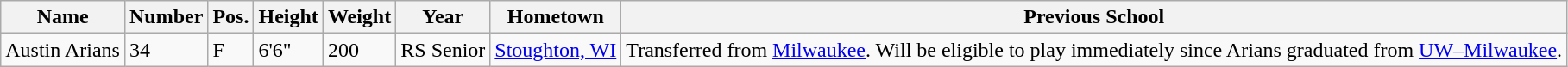<table class="wikitable sortable" border="1">
<tr>
<th>Name</th>
<th>Number</th>
<th>Pos.</th>
<th>Height</th>
<th>Weight</th>
<th>Year</th>
<th>Hometown</th>
<th class="unsortable">Previous School</th>
</tr>
<tr>
<td>Austin Arians</td>
<td>34</td>
<td>F</td>
<td>6'6"</td>
<td>200</td>
<td>RS Senior</td>
<td><a href='#'>Stoughton, WI</a></td>
<td>Transferred from <a href='#'>Milwaukee</a>. Will be eligible to play immediately since Arians graduated from <a href='#'>UW–Milwaukee</a>.</td>
</tr>
</table>
